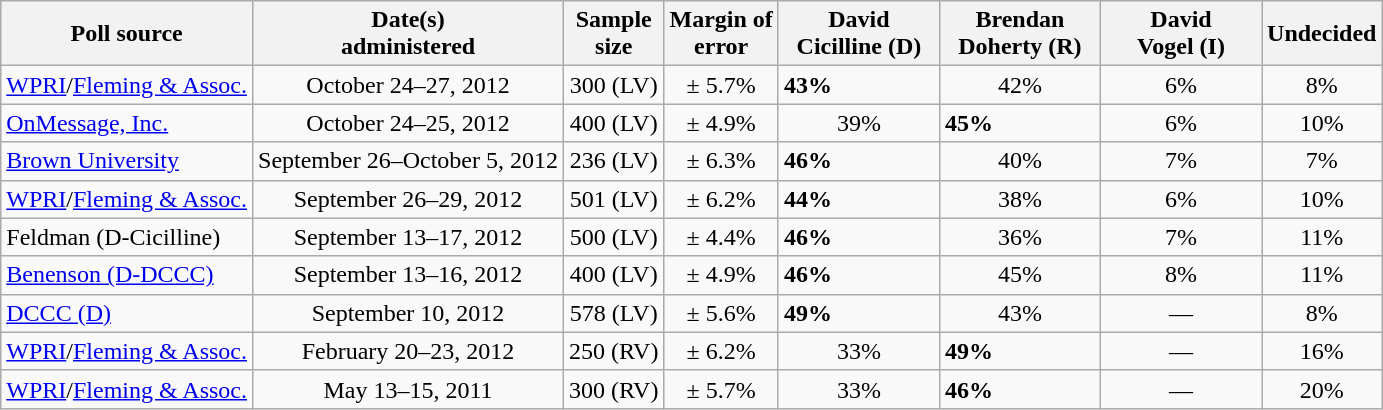<table class="wikitable">
<tr>
<th>Poll source</th>
<th>Date(s)<br>administered</th>
<th>Sample<br>size</th>
<th>Margin of<br>error</th>
<th style="width:100px;">David<br>Cicilline (D)</th>
<th style="width:100px;">Brendan<br>Doherty (R)</th>
<th style="width:100px;">David<br>Vogel (I)</th>
<th>Undecided</th>
</tr>
<tr>
<td><a href='#'>WPRI</a>/<a href='#'>Fleming & Assoc.</a></td>
<td align=center>October 24–27, 2012</td>
<td align=center>300 (LV)</td>
<td align=center>± 5.7%</td>
<td><strong>43%</strong></td>
<td align=center>42%</td>
<td align=center>6%</td>
<td align=center>8%</td>
</tr>
<tr>
<td><a href='#'>OnMessage, Inc.</a></td>
<td align=center>October 24–25, 2012</td>
<td align=center>400 (LV)</td>
<td align=center>± 4.9%</td>
<td align=center>39%</td>
<td><strong>45%</strong></td>
<td align=center>6%</td>
<td align=center>10%</td>
</tr>
<tr>
<td><a href='#'>Brown University</a></td>
<td align=center>September 26–October 5, 2012</td>
<td align=center>236 (LV)</td>
<td align=center>± 6.3%</td>
<td><strong>46%</strong></td>
<td align=center>40%</td>
<td align=center>7%</td>
<td align=center>7%</td>
</tr>
<tr>
<td><a href='#'>WPRI</a>/<a href='#'>Fleming & Assoc.</a></td>
<td align=center>September 26–29, 2012</td>
<td align=center>501 (LV)</td>
<td align=center>± 6.2%</td>
<td><strong>44%</strong></td>
<td align=center>38%</td>
<td align=center>6%</td>
<td align=center>10%</td>
</tr>
<tr>
<td>Feldman (D-Cicilline)</td>
<td align=center>September 13–17, 2012</td>
<td align=center>500 (LV)</td>
<td align=center>± 4.4%</td>
<td><strong>46%</strong></td>
<td align=center>36%</td>
<td align=center>7%</td>
<td align=center>11%</td>
</tr>
<tr>
<td><a href='#'>Benenson (D-DCCC)</a></td>
<td align=center>September 13–16, 2012</td>
<td align=center>400 (LV)</td>
<td align=center>± 4.9%</td>
<td><strong>46%</strong></td>
<td align=center>45%</td>
<td align=center>8%</td>
<td align=center>11%</td>
</tr>
<tr>
<td><a href='#'>DCCC (D)</a></td>
<td align=center>September 10, 2012</td>
<td align=center>578 (LV)</td>
<td align=center>± 5.6%</td>
<td><strong>49%</strong></td>
<td align=center>43%</td>
<td align=center>—</td>
<td align=center>8%</td>
</tr>
<tr>
<td><a href='#'>WPRI</a>/<a href='#'>Fleming & Assoc.</a></td>
<td align=center>February 20–23, 2012</td>
<td align=center>250 (RV)</td>
<td align=center>± 6.2%</td>
<td align=center>33%</td>
<td><strong>49%</strong></td>
<td align=center>—</td>
<td align=center>16%</td>
</tr>
<tr>
<td><a href='#'>WPRI</a>/<a href='#'>Fleming & Assoc.</a></td>
<td align=center>May 13–15, 2011</td>
<td align=center>300 (RV)</td>
<td align=center>± 5.7%</td>
<td align=center>33%</td>
<td><strong>46%</strong></td>
<td align=center>—</td>
<td align=center>20%</td>
</tr>
</table>
